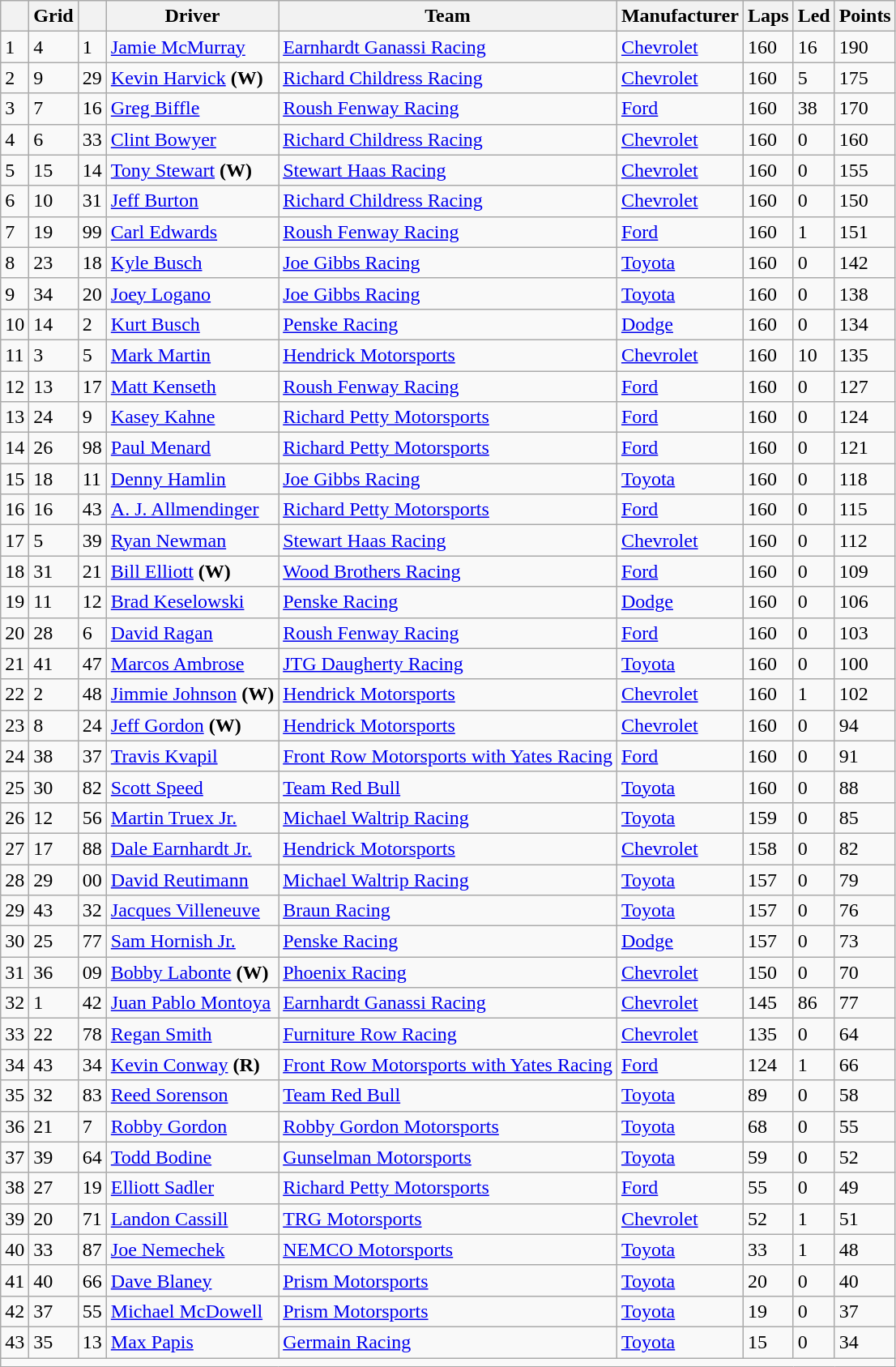<table class="sortable wikitable" border="1">
<tr>
<th></th>
<th>Grid</th>
<th></th>
<th>Driver</th>
<th>Team</th>
<th>Manufacturer</th>
<th>Laps</th>
<th>Led</th>
<th>Points</th>
</tr>
<tr>
<td>1</td>
<td>4</td>
<td>1</td>
<td><a href='#'>Jamie McMurray</a></td>
<td><a href='#'>Earnhardt Ganassi Racing</a></td>
<td><a href='#'>Chevrolet</a></td>
<td>160</td>
<td>16</td>
<td>190</td>
</tr>
<tr>
<td>2</td>
<td>9</td>
<td>29</td>
<td><a href='#'>Kevin Harvick</a> <strong>(W)</strong></td>
<td><a href='#'>Richard Childress Racing</a></td>
<td><a href='#'>Chevrolet</a></td>
<td>160</td>
<td>5</td>
<td>175</td>
</tr>
<tr>
<td>3</td>
<td>7</td>
<td>16</td>
<td><a href='#'>Greg Biffle</a></td>
<td><a href='#'>Roush Fenway Racing</a></td>
<td><a href='#'>Ford</a></td>
<td>160</td>
<td>38</td>
<td>170</td>
</tr>
<tr>
<td>4</td>
<td>6</td>
<td>33</td>
<td><a href='#'>Clint Bowyer</a></td>
<td><a href='#'>Richard Childress Racing</a></td>
<td><a href='#'>Chevrolet</a></td>
<td>160</td>
<td>0</td>
<td>160</td>
</tr>
<tr>
<td>5</td>
<td>15</td>
<td>14</td>
<td><a href='#'>Tony Stewart</a> <strong>(W)</strong></td>
<td><a href='#'>Stewart Haas Racing</a></td>
<td><a href='#'>Chevrolet</a></td>
<td>160</td>
<td>0</td>
<td>155</td>
</tr>
<tr>
<td>6</td>
<td>10</td>
<td>31</td>
<td><a href='#'>Jeff Burton</a></td>
<td><a href='#'>Richard Childress Racing</a></td>
<td><a href='#'>Chevrolet</a></td>
<td>160</td>
<td>0</td>
<td>150</td>
</tr>
<tr>
<td>7</td>
<td>19</td>
<td>99</td>
<td><a href='#'>Carl Edwards</a></td>
<td><a href='#'>Roush Fenway Racing</a></td>
<td><a href='#'>Ford</a></td>
<td>160</td>
<td>1</td>
<td>151</td>
</tr>
<tr>
<td>8</td>
<td>23</td>
<td>18</td>
<td><a href='#'>Kyle Busch</a></td>
<td><a href='#'>Joe Gibbs Racing</a></td>
<td><a href='#'>Toyota</a></td>
<td>160</td>
<td>0</td>
<td>142</td>
</tr>
<tr>
<td>9</td>
<td>34</td>
<td>20</td>
<td><a href='#'>Joey Logano</a></td>
<td><a href='#'>Joe Gibbs Racing</a></td>
<td><a href='#'>Toyota</a></td>
<td>160</td>
<td>0</td>
<td>138</td>
</tr>
<tr>
<td>10</td>
<td>14</td>
<td>2</td>
<td><a href='#'>Kurt Busch</a></td>
<td><a href='#'>Penske Racing</a></td>
<td><a href='#'>Dodge</a></td>
<td>160</td>
<td>0</td>
<td>134</td>
</tr>
<tr>
<td>11</td>
<td>3</td>
<td>5</td>
<td><a href='#'>Mark Martin</a></td>
<td><a href='#'>Hendrick Motorsports</a></td>
<td><a href='#'>Chevrolet</a></td>
<td>160</td>
<td>10</td>
<td>135</td>
</tr>
<tr>
<td>12</td>
<td>13</td>
<td>17</td>
<td><a href='#'>Matt Kenseth</a></td>
<td><a href='#'>Roush Fenway Racing</a></td>
<td><a href='#'>Ford</a></td>
<td>160</td>
<td>0</td>
<td>127</td>
</tr>
<tr>
<td>13</td>
<td>24</td>
<td>9</td>
<td><a href='#'>Kasey Kahne</a></td>
<td><a href='#'>Richard Petty Motorsports</a></td>
<td><a href='#'>Ford</a></td>
<td>160</td>
<td>0</td>
<td>124</td>
</tr>
<tr>
<td>14</td>
<td>26</td>
<td>98</td>
<td><a href='#'>Paul Menard</a></td>
<td><a href='#'>Richard Petty Motorsports</a></td>
<td><a href='#'>Ford</a></td>
<td>160</td>
<td>0</td>
<td>121</td>
</tr>
<tr>
<td>15</td>
<td>18</td>
<td>11</td>
<td><a href='#'>Denny Hamlin</a></td>
<td><a href='#'>Joe Gibbs Racing</a></td>
<td><a href='#'>Toyota</a></td>
<td>160</td>
<td>0</td>
<td>118</td>
</tr>
<tr>
<td>16</td>
<td>16</td>
<td>43</td>
<td><a href='#'>A. J. Allmendinger</a></td>
<td><a href='#'>Richard Petty Motorsports</a></td>
<td><a href='#'>Ford</a></td>
<td>160</td>
<td>0</td>
<td>115</td>
</tr>
<tr>
<td>17</td>
<td>5</td>
<td>39</td>
<td><a href='#'>Ryan Newman</a></td>
<td><a href='#'>Stewart Haas Racing</a></td>
<td><a href='#'>Chevrolet</a></td>
<td>160</td>
<td>0</td>
<td>112</td>
</tr>
<tr>
<td>18</td>
<td>31</td>
<td>21</td>
<td><a href='#'>Bill Elliott</a> <strong>(W)</strong></td>
<td><a href='#'>Wood Brothers Racing</a></td>
<td><a href='#'>Ford</a></td>
<td>160</td>
<td>0</td>
<td>109</td>
</tr>
<tr>
<td>19</td>
<td>11</td>
<td>12</td>
<td><a href='#'>Brad Keselowski</a></td>
<td><a href='#'>Penske Racing</a></td>
<td><a href='#'>Dodge</a></td>
<td>160</td>
<td>0</td>
<td>106</td>
</tr>
<tr>
<td>20</td>
<td>28</td>
<td>6</td>
<td><a href='#'>David Ragan</a></td>
<td><a href='#'>Roush Fenway Racing</a></td>
<td><a href='#'>Ford</a></td>
<td>160</td>
<td>0</td>
<td>103</td>
</tr>
<tr>
<td>21</td>
<td>41</td>
<td>47</td>
<td><a href='#'>Marcos Ambrose</a></td>
<td><a href='#'>JTG Daugherty Racing</a></td>
<td><a href='#'>Toyota</a></td>
<td>160</td>
<td>0</td>
<td>100</td>
</tr>
<tr>
<td>22</td>
<td>2</td>
<td>48</td>
<td><a href='#'>Jimmie Johnson</a> <strong>(W)</strong></td>
<td><a href='#'>Hendrick Motorsports</a></td>
<td><a href='#'>Chevrolet</a></td>
<td>160</td>
<td>1</td>
<td>102</td>
</tr>
<tr>
<td>23</td>
<td>8</td>
<td>24</td>
<td><a href='#'>Jeff Gordon</a> <strong>(W)</strong></td>
<td><a href='#'>Hendrick Motorsports</a></td>
<td><a href='#'>Chevrolet</a></td>
<td>160</td>
<td>0</td>
<td>94</td>
</tr>
<tr>
<td>24</td>
<td>38</td>
<td>37</td>
<td><a href='#'>Travis Kvapil</a></td>
<td><a href='#'>Front Row Motorsports with Yates Racing</a></td>
<td><a href='#'>Ford</a></td>
<td>160</td>
<td>0</td>
<td>91</td>
</tr>
<tr>
<td>25</td>
<td>30</td>
<td>82</td>
<td><a href='#'>Scott Speed</a></td>
<td><a href='#'>Team Red Bull</a></td>
<td><a href='#'>Toyota</a></td>
<td>160</td>
<td>0</td>
<td>88</td>
</tr>
<tr>
<td>26</td>
<td>12</td>
<td>56</td>
<td><a href='#'>Martin Truex Jr.</a></td>
<td><a href='#'>Michael Waltrip Racing</a></td>
<td><a href='#'>Toyota</a></td>
<td>159</td>
<td>0</td>
<td>85</td>
</tr>
<tr>
<td>27</td>
<td>17</td>
<td>88</td>
<td><a href='#'>Dale Earnhardt Jr.</a></td>
<td><a href='#'>Hendrick Motorsports</a></td>
<td><a href='#'>Chevrolet</a></td>
<td>158</td>
<td>0</td>
<td>82</td>
</tr>
<tr>
<td>28</td>
<td>29</td>
<td>00</td>
<td><a href='#'>David Reutimann</a></td>
<td><a href='#'>Michael Waltrip Racing</a></td>
<td><a href='#'>Toyota</a></td>
<td>157</td>
<td>0</td>
<td>79</td>
</tr>
<tr>
<td>29</td>
<td>43</td>
<td>32</td>
<td><a href='#'>Jacques Villeneuve</a></td>
<td><a href='#'>Braun Racing</a></td>
<td><a href='#'>Toyota</a></td>
<td>157</td>
<td>0</td>
<td>76</td>
</tr>
<tr>
<td>30</td>
<td>25</td>
<td>77</td>
<td><a href='#'>Sam Hornish Jr.</a></td>
<td><a href='#'>Penske Racing</a></td>
<td><a href='#'>Dodge</a></td>
<td>157</td>
<td>0</td>
<td>73</td>
</tr>
<tr>
<td>31</td>
<td>36</td>
<td>09</td>
<td><a href='#'>Bobby Labonte</a> <strong>(W)</strong></td>
<td><a href='#'>Phoenix Racing</a></td>
<td><a href='#'>Chevrolet</a></td>
<td>150</td>
<td>0</td>
<td>70</td>
</tr>
<tr>
<td>32</td>
<td>1</td>
<td>42</td>
<td><a href='#'>Juan Pablo Montoya</a></td>
<td><a href='#'>Earnhardt Ganassi Racing</a></td>
<td><a href='#'>Chevrolet</a></td>
<td>145</td>
<td>86</td>
<td>77</td>
</tr>
<tr>
<td>33</td>
<td>22</td>
<td>78</td>
<td><a href='#'>Regan Smith</a></td>
<td><a href='#'>Furniture Row Racing</a></td>
<td><a href='#'>Chevrolet</a></td>
<td>135</td>
<td>0</td>
<td>64</td>
</tr>
<tr>
<td>34</td>
<td>43</td>
<td>34</td>
<td><a href='#'>Kevin Conway</a> <strong>(R)</strong></td>
<td><a href='#'>Front Row Motorsports with Yates Racing</a></td>
<td><a href='#'>Ford</a></td>
<td>124</td>
<td>1</td>
<td>66</td>
</tr>
<tr>
<td>35</td>
<td>32</td>
<td>83</td>
<td><a href='#'>Reed Sorenson</a></td>
<td><a href='#'>Team Red Bull</a></td>
<td><a href='#'>Toyota</a></td>
<td>89</td>
<td>0</td>
<td>58</td>
</tr>
<tr>
<td>36</td>
<td>21</td>
<td>7</td>
<td><a href='#'>Robby Gordon</a></td>
<td><a href='#'>Robby Gordon Motorsports</a></td>
<td><a href='#'>Toyota</a></td>
<td>68</td>
<td>0</td>
<td>55</td>
</tr>
<tr>
<td>37</td>
<td>39</td>
<td>64</td>
<td><a href='#'>Todd Bodine</a></td>
<td><a href='#'>Gunselman Motorsports</a></td>
<td><a href='#'>Toyota</a></td>
<td>59</td>
<td>0</td>
<td>52</td>
</tr>
<tr>
<td>38</td>
<td>27</td>
<td>19</td>
<td><a href='#'>Elliott Sadler</a></td>
<td><a href='#'>Richard Petty Motorsports</a></td>
<td><a href='#'>Ford</a></td>
<td>55</td>
<td>0</td>
<td>49</td>
</tr>
<tr>
<td>39</td>
<td>20</td>
<td>71</td>
<td><a href='#'>Landon Cassill</a></td>
<td><a href='#'>TRG Motorsports</a></td>
<td><a href='#'>Chevrolet</a></td>
<td>52</td>
<td>1</td>
<td>51</td>
</tr>
<tr>
<td>40</td>
<td>33</td>
<td>87</td>
<td><a href='#'>Joe Nemechek</a></td>
<td><a href='#'>NEMCO Motorsports</a></td>
<td><a href='#'>Toyota</a></td>
<td>33</td>
<td>1</td>
<td>48</td>
</tr>
<tr>
<td>41</td>
<td>40</td>
<td>66</td>
<td><a href='#'>Dave Blaney</a></td>
<td><a href='#'>Prism Motorsports</a></td>
<td><a href='#'>Toyota</a></td>
<td>20</td>
<td>0</td>
<td>40</td>
</tr>
<tr>
<td>42</td>
<td>37</td>
<td>55</td>
<td><a href='#'>Michael McDowell</a></td>
<td><a href='#'>Prism Motorsports</a></td>
<td><a href='#'>Toyota</a></td>
<td>19</td>
<td>0</td>
<td>37</td>
</tr>
<tr>
<td>43</td>
<td>35</td>
<td>13</td>
<td><a href='#'>Max Papis</a></td>
<td><a href='#'>Germain Racing</a></td>
<td><a href='#'>Toyota</a></td>
<td>15</td>
<td>0</td>
<td>34</td>
</tr>
<tr class="sortbottom">
<td colspan="9"></td>
</tr>
</table>
